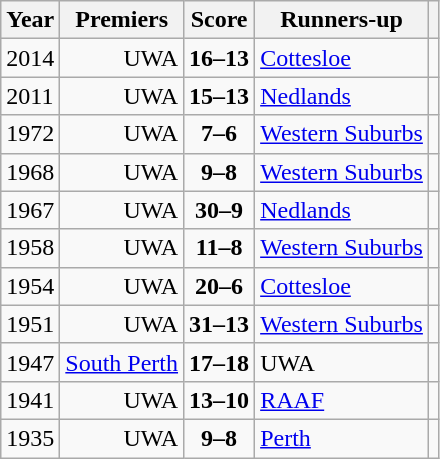<table class="wikitable">
<tr>
<th>Year</th>
<th>Premiers</th>
<th>Score</th>
<th>Runners-up</th>
<th></th>
</tr>
<tr>
<td>2014</td>
<td align=right>UWA </td>
<td align=center><strong>16–13</strong></td>
<td> <a href='#'>Cottesloe</a></td>
<td align=center></td>
</tr>
<tr>
<td>2011</td>
<td align=right>UWA </td>
<td align=center><strong>15–13</strong></td>
<td> <a href='#'>Nedlands</a></td>
<td align=center></td>
</tr>
<tr>
<td>1972</td>
<td align=right>UWA </td>
<td align=center><strong>7–6</strong></td>
<td> <a href='#'>Western Suburbs</a></td>
<td align=center></td>
</tr>
<tr>
<td>1968</td>
<td align=right>UWA </td>
<td align=center><strong>9–8</strong></td>
<td> <a href='#'>Western Suburbs</a></td>
<td align=center></td>
</tr>
<tr>
<td>1967</td>
<td align=right>UWA </td>
<td align=center><strong>30–9</strong></td>
<td> <a href='#'>Nedlands</a></td>
<td align=center></td>
</tr>
<tr>
<td>1958</td>
<td align=right>UWA </td>
<td align=center><strong>11–8</strong></td>
<td> <a href='#'>Western Suburbs</a></td>
<td align=center></td>
</tr>
<tr>
<td>1954</td>
<td align=right>UWA </td>
<td align=center><strong>20–6</strong></td>
<td> <a href='#'>Cottesloe</a></td>
<td align=center></td>
</tr>
<tr>
<td>1951</td>
<td align=right>UWA </td>
<td align=center><strong>31–13</strong></td>
<td> <a href='#'>Western Suburbs</a></td>
<td align=center></td>
</tr>
<tr>
<td>1947</td>
<td align=right><a href='#'>South Perth</a> </td>
<td align=center><strong>17–18</strong></td>
<td> UWA</td>
<td align=center></td>
</tr>
<tr>
<td>1941</td>
<td align=right>UWA </td>
<td align=center><strong>13–10</strong></td>
<td> <a href='#'>RAAF</a></td>
<td align=center></td>
</tr>
<tr>
<td>1935</td>
<td align=right>UWA </td>
<td align=center><strong>9–8</strong></td>
<td> <a href='#'>Perth</a></td>
<td align=center></td>
</tr>
</table>
